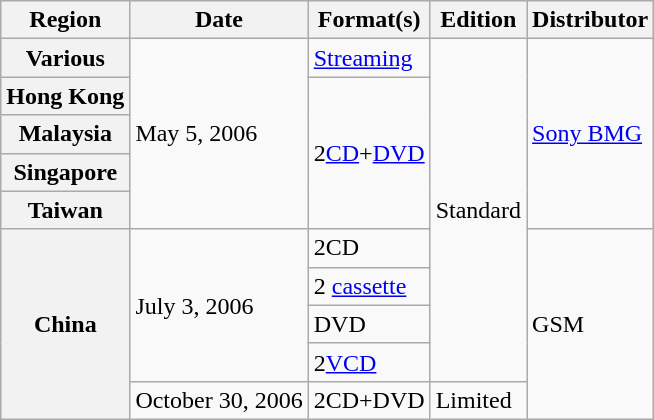<table class="wikitable plainrowheaders">
<tr>
<th>Region</th>
<th>Date</th>
<th>Format(s)</th>
<th>Edition</th>
<th>Distributor</th>
</tr>
<tr>
<th scope="row">Various</th>
<td rowspan="5">May 5, 2006</td>
<td><a href='#'>Streaming</a></td>
<td rowspan="9">Standard</td>
<td rowspan="5"><a href='#'>Sony BMG</a></td>
</tr>
<tr>
<th scope="row">Hong Kong</th>
<td rowspan="4">2<a href='#'>CD</a>+<a href='#'>DVD</a></td>
</tr>
<tr>
<th scope="row">Malaysia</th>
</tr>
<tr>
<th scope="row">Singapore</th>
</tr>
<tr>
<th scope="row">Taiwan</th>
</tr>
<tr>
<th scope="row" rowspan="5">China</th>
<td rowspan="4">July 3, 2006</td>
<td>2CD</td>
<td rowspan="5">GSM</td>
</tr>
<tr>
<td>2 <a href='#'>cassette</a></td>
</tr>
<tr>
<td>DVD</td>
</tr>
<tr>
<td>2<a href='#'>VCD</a></td>
</tr>
<tr>
<td>October 30, 2006</td>
<td>2CD+DVD</td>
<td>Limited</td>
</tr>
</table>
